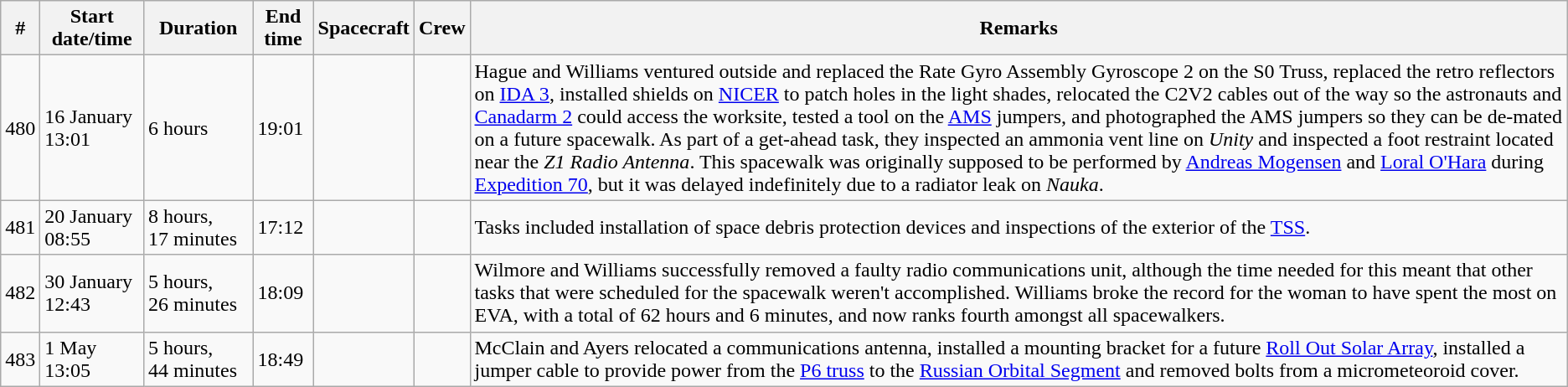<table class="wikitable sticky-header">
<tr>
<th>#</th>
<th>Start date/time</th>
<th>Duration</th>
<th>End time</th>
<th>Spacecraft</th>
<th>Crew</th>
<th>Remarks</th>
</tr>
<tr>
<td>480</td>
<td>16 January<br>13:01</td>
<td>6 hours</td>
<td>19:01</td>
<td><br></td>
<td></td>
<td>Hague and Williams ventured outside and replaced the Rate Gyro Assembly Gyroscope 2 on the S0 Truss, replaced the retro reflectors on <a href='#'>IDA 3</a>, installed shields on <a href='#'>NICER</a> to patch holes in the light shades, relocated the C2V2 cables out of the way so the astronauts and <a href='#'>Canadarm 2</a> could access the worksite, tested a tool on the <a href='#'>AMS</a> jumpers, and photographed the AMS jumpers so they can be de-mated on a future spacewalk. As part of a get-ahead task, they inspected an ammonia vent line on <em>Unity</em> and inspected a foot restraint located near the <em>Z1 Radio Antenna</em>. This spacewalk was originally supposed to be performed by <a href='#'>Andreas Mogensen</a> and <a href='#'>Loral O'Hara</a> during <a href='#'>Expedition 70</a>, but it was delayed indefinitely due to a radiator leak on <em>Nauka</em>.</td>
</tr>
<tr>
<td>481</td>
<td>20 January<br>08:55</td>
<td>8 hours, 17 minutes</td>
<td>17:12</td>
<td><br></td>
<td></td>
<td>Tasks included installation of space debris protection devices and inspections of the exterior of the <a href='#'>TSS</a>.</td>
</tr>
<tr>
<td>482</td>
<td>30 January<br>12:43</td>
<td>5 hours, 26 minutes</td>
<td>18:09</td>
<td><br></td>
<td></td>
<td>Wilmore and Williams successfully removed a faulty radio communications unit, although the time needed for this meant that other tasks that were scheduled for the spacewalk weren't accomplished. Williams broke the record for the woman to have spent the most on EVA, with a total of 62 hours and 6 minutes, and now ranks fourth amongst all spacewalkers.</td>
</tr>
<tr>
<td>483</td>
<td>1 May<br>13:05</td>
<td>5 hours, 44 minutes</td>
<td>18:49</td>
<td><br></td>
<td></td>
<td>McClain and Ayers relocated a communications antenna, installed a mounting bracket for a future <a href='#'>Roll Out Solar Array</a>, installed a jumper cable to provide power from the <a href='#'>P6 truss</a> to the <a href='#'>Russian Orbital Segment</a> and removed bolts from a micrometeoroid cover.</td>
</tr>
</table>
